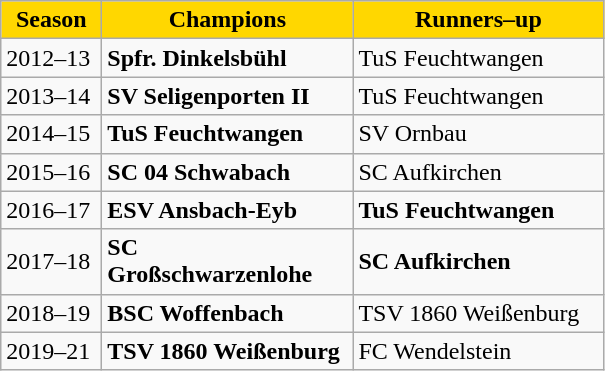<table class="wikitable">
<tr align="center" bgcolor="#FFD700">
<td width="60"><strong>Season</strong></td>
<td width="160"><strong>Champions</strong></td>
<td width="160"><strong>Runners–up</strong></td>
</tr>
<tr>
<td>2012–13</td>
<td><strong>Spfr. Dinkelsbühl</strong></td>
<td>TuS Feuchtwangen</td>
</tr>
<tr>
<td>2013–14</td>
<td><strong>SV Seligenporten II</strong></td>
<td>TuS Feuchtwangen</td>
</tr>
<tr>
<td>2014–15</td>
<td><strong>TuS Feuchtwangen</strong></td>
<td>SV Ornbau</td>
</tr>
<tr>
<td>2015–16</td>
<td><strong>SC 04 Schwabach</strong></td>
<td>SC Aufkirchen</td>
</tr>
<tr>
<td>2016–17</td>
<td><strong>ESV Ansbach-Eyb</strong></td>
<td><strong>TuS Feuchtwangen</strong></td>
</tr>
<tr>
<td>2017–18</td>
<td><strong>SC Großschwarzenlohe</strong></td>
<td><strong>SC Aufkirchen</strong></td>
</tr>
<tr>
<td>2018–19</td>
<td><strong>BSC Woffenbach</strong></td>
<td>TSV 1860 Weißenburg</td>
</tr>
<tr>
<td>2019–21</td>
<td><strong>TSV 1860 Weißenburg</strong></td>
<td>FC Wendelstein</td>
</tr>
</table>
